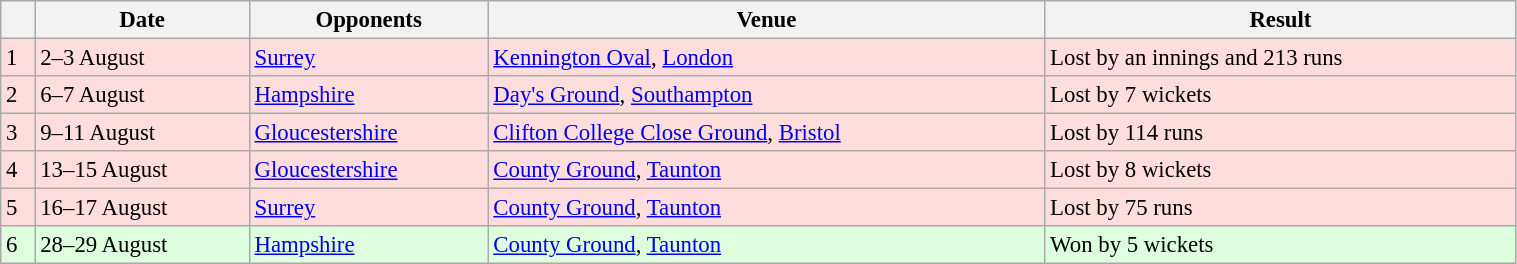<table class="wikitable" style="width:80%; font-size:95%">
<tr style="background:#efefef;">
<th scope=col></th>
<th scope=col>Date</th>
<th scope=col>Opponents</th>
<th scope=col>Venue</th>
<th scope=col>Result</th>
</tr>
<tr style="background:#fdd;">
<td>1</td>
<td>2–3 August</td>
<td><a href='#'>Surrey</a></td>
<td><a href='#'>Kennington Oval</a>, <a href='#'>London</a></td>
<td>Lost by an innings and 213 runs</td>
</tr>
<tr style="background:#fdd;">
<td>2</td>
<td>6–7 August</td>
<td><a href='#'>Hampshire</a></td>
<td><a href='#'>Day's Ground</a>, <a href='#'>Southampton</a></td>
<td>Lost by 7 wickets</td>
</tr>
<tr style="background:#fdd;">
<td>3</td>
<td>9–11 August</td>
<td><a href='#'>Gloucestershire</a></td>
<td><a href='#'>Clifton College Close Ground</a>, <a href='#'>Bristol</a></td>
<td>Lost by 114 runs</td>
</tr>
<tr style="background:#fdd;">
<td>4</td>
<td>13–15 August</td>
<td><a href='#'>Gloucestershire</a></td>
<td><a href='#'>County Ground</a>, <a href='#'>Taunton</a></td>
<td>Lost by 8 wickets</td>
</tr>
<tr style="background:#fdd;">
<td>5</td>
<td>16–17 August</td>
<td><a href='#'>Surrey</a></td>
<td><a href='#'>County Ground</a>, <a href='#'>Taunton</a></td>
<td>Lost by 75 runs</td>
</tr>
<tr style="background:#dfd;">
<td>6</td>
<td>28–29 August</td>
<td><a href='#'>Hampshire</a></td>
<td><a href='#'>County Ground</a>, <a href='#'>Taunton</a></td>
<td>Won by 5 wickets</td>
</tr>
</table>
